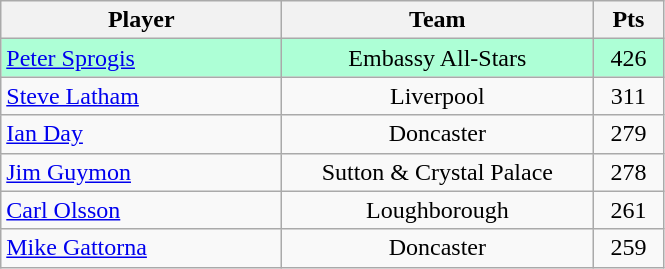<table class="wikitable" style="font-size: 100%">
<tr>
<th width=180>Player</th>
<th width=200>Team</th>
<th width=40>Pts</th>
</tr>
<tr align=center style="background: #ADFFD6;">
<td align="left"><a href='#'>Peter Sprogis</a></td>
<td>Embassy All-Stars</td>
<td>426</td>
</tr>
<tr align=center>
<td align="left"><a href='#'>Steve Latham</a></td>
<td>Liverpool</td>
<td>311</td>
</tr>
<tr align=center>
<td align="left"><a href='#'>Ian Day</a></td>
<td>Doncaster</td>
<td>279</td>
</tr>
<tr align=center>
<td align="left"><a href='#'>Jim Guymon</a></td>
<td>Sutton & Crystal Palace</td>
<td>278</td>
</tr>
<tr align=center>
<td align="left"><a href='#'>Carl Olsson</a></td>
<td>Loughborough</td>
<td>261</td>
</tr>
<tr align=center>
<td align="left"><a href='#'>Mike Gattorna</a></td>
<td>Doncaster</td>
<td>259</td>
</tr>
</table>
